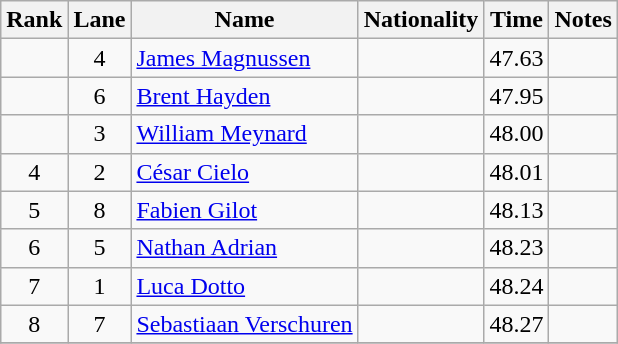<table class="wikitable sortable" style="text-align:center">
<tr>
<th>Rank</th>
<th>Lane</th>
<th>Name</th>
<th>Nationality</th>
<th>Time</th>
<th>Notes</th>
</tr>
<tr>
<td></td>
<td>4</td>
<td align=left><a href='#'>James Magnussen</a></td>
<td align=left></td>
<td>47.63</td>
<td></td>
</tr>
<tr>
<td></td>
<td>6</td>
<td align=left><a href='#'>Brent Hayden</a></td>
<td align=left></td>
<td>47.95</td>
<td></td>
</tr>
<tr>
<td></td>
<td>3</td>
<td align=left><a href='#'>William Meynard</a></td>
<td align=left></td>
<td>48.00</td>
<td></td>
</tr>
<tr>
<td>4</td>
<td>2</td>
<td align=left><a href='#'>César Cielo</a></td>
<td align=left></td>
<td>48.01</td>
<td></td>
</tr>
<tr>
<td>5</td>
<td>8</td>
<td align=left><a href='#'>Fabien Gilot</a></td>
<td align=left></td>
<td>48.13</td>
<td></td>
</tr>
<tr>
<td>6</td>
<td>5</td>
<td align=left><a href='#'>Nathan Adrian</a></td>
<td align=left></td>
<td>48.23</td>
<td></td>
</tr>
<tr>
<td>7</td>
<td>1</td>
<td align=left><a href='#'>Luca Dotto</a></td>
<td align=left></td>
<td>48.24</td>
<td></td>
</tr>
<tr>
<td>8</td>
<td>7</td>
<td align=left><a href='#'>Sebastiaan Verschuren</a></td>
<td align=left></td>
<td>48.27</td>
<td></td>
</tr>
<tr>
</tr>
</table>
